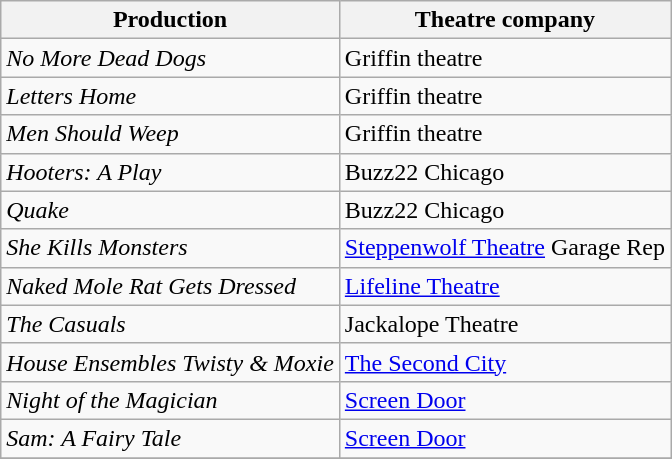<table class="wikitable sortable">
<tr>
<th>Production</th>
<th class="unsortable">Theatre company</th>
</tr>
<tr>
<td><em>No More Dead Dogs</em></td>
<td>Griffin theatre</td>
</tr>
<tr>
<td><em>Letters Home</em></td>
<td>Griffin theatre</td>
</tr>
<tr>
<td><em>Men Should Weep</em></td>
<td>Griffin theatre</td>
</tr>
<tr>
<td><em>Hooters: A Play</em></td>
<td>Buzz22 Chicago</td>
</tr>
<tr>
<td><em>Quake</em></td>
<td>Buzz22 Chicago</td>
</tr>
<tr>
<td><em>She Kills Monsters</em></td>
<td><a href='#'>Steppenwolf Theatre</a> Garage Rep</td>
</tr>
<tr>
<td><em>Naked Mole Rat Gets Dressed</em></td>
<td><a href='#'>Lifeline Theatre</a></td>
</tr>
<tr>
<td><em>The Casuals</em></td>
<td>Jackalope Theatre</td>
</tr>
<tr>
<td><em>House Ensembles Twisty & Moxie</em></td>
<td><a href='#'>The Second City</a></td>
</tr>
<tr>
<td><em>Night of the Magician </em></td>
<td><a href='#'>Screen Door</a></td>
</tr>
<tr>
<td><em>Sam: A Fairy Tale</em></td>
<td><a href='#'>Screen Door</a></td>
</tr>
<tr>
</tr>
</table>
